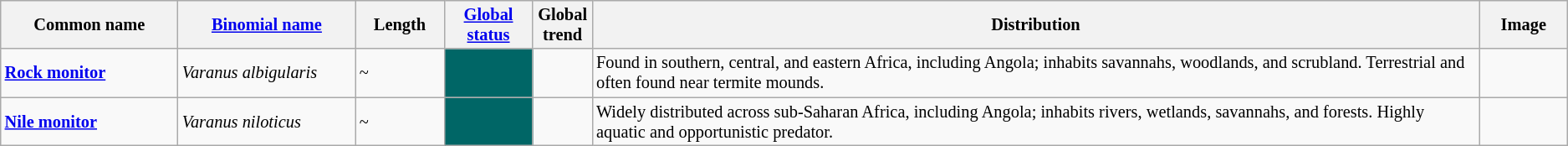<table class="wikitable sortable" style="font-size: 85%">
<tr>
<th width="10%">Common name</th>
<th width="10%"><a href='#'>Binomial name</a></th>
<th width="5%">Length</th>
<th width="5%"><a href='#'>Global status</a></th>
<th width="1%">Global trend</th>
<th width="50%" class="unsortable">Distribution</th>
<th width="5%" class="unsortable">Image</th>
</tr>
<tr>
<td><strong><a href='#'>Rock monitor</a></strong></td>
<td><em>Varanus albigularis</em></td>
<td>~</td>
<td align=center style="background: #006666"></td>
<td align=center></td>
<td>Found in southern, central, and eastern Africa, including Angola; inhabits savannahs, woodlands, and scrubland. Terrestrial and often found near termite mounds.</td>
<td></td>
</tr>
<tr>
<td><strong><a href='#'>Nile monitor</a></strong></td>
<td><em>Varanus niloticus</em></td>
<td>~</td>
<td align=center style="background: #006666"></td>
<td align=center></td>
<td>Widely distributed across sub-Saharan Africa, including Angola; inhabits rivers, wetlands, savannahs, and forests. Highly aquatic and opportunistic predator.</td>
<td></td>
</tr>
</table>
